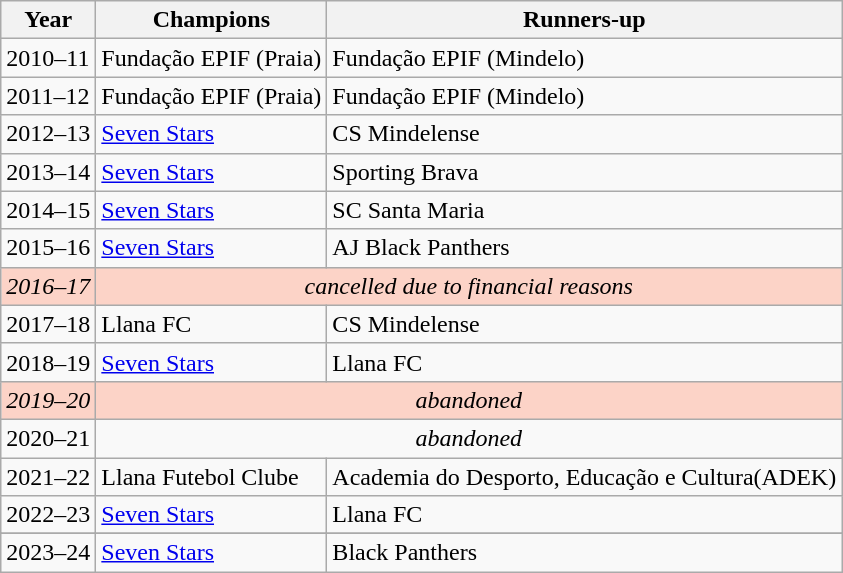<table class="wikitable">
<tr>
<th>Year</th>
<th>Champions</th>
<th>Runners-up</th>
</tr>
<tr>
<td>2010–11</td>
<td>Fundação EPIF (Praia)</td>
<td>Fundação EPIF (Mindelo)</td>
</tr>
<tr>
<td>2011–12</td>
<td>Fundação EPIF (Praia)</td>
<td>Fundação EPIF (Mindelo)</td>
</tr>
<tr>
<td>2012–13</td>
<td><a href='#'>Seven Stars</a></td>
<td>CS Mindelense</td>
</tr>
<tr>
<td>2013–14</td>
<td><a href='#'>Seven Stars</a></td>
<td>Sporting Brava</td>
</tr>
<tr>
<td>2014–15</td>
<td><a href='#'>Seven Stars</a></td>
<td>SC Santa Maria</td>
</tr>
<tr>
<td>2015–16</td>
<td><a href='#'>Seven Stars</a></td>
<td>AJ Black Panthers</td>
</tr>
<tr bgcolor=#fcd3c7>
<td><em>2016–17</em></td>
<td align=center colspan=2><em>cancelled due to financial reasons</em></td>
</tr>
<tr>
<td>2017–18</td>
<td>Llana FC</td>
<td>CS Mindelense</td>
</tr>
<tr>
<td>2018–19</td>
<td><a href='#'>Seven Stars</a></td>
<td>Llana FC</td>
</tr>
<tr bgcolor=#fcd3c7>
<td><em>2019–20</em></td>
<td align=center colspan=2><em>abandoned</em> </td>
</tr>
<tr>
<td>2020–21</td>
<td align=center colspan=2><em>abandoned</em> </td>
</tr>
<tr>
<td>2021–22</td>
<td>Llana Futebol Clube</td>
<td>Academia do Desporto, Educação e Cultura(ADEK)</td>
</tr>
<tr>
<td>2022–23</td>
<td><a href='#'>Seven Stars</a></td>
<td>Llana FC</td>
</tr>
<tr>
</tr>
<tr>
<td>2023–24</td>
<td><a href='#'>Seven Stars</a></td>
<td>Black Panthers</td>
</tr>
</table>
